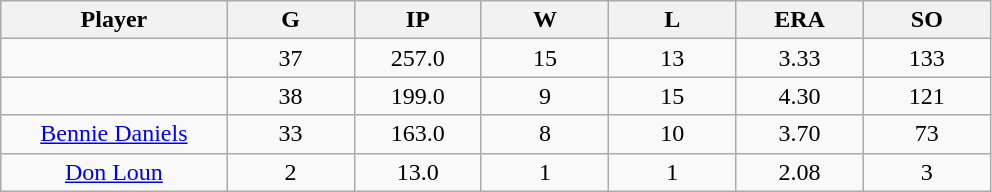<table class="wikitable sortable">
<tr>
<th bgcolor="#DDDDFF" width="16%">Player</th>
<th bgcolor="#DDDDFF" width="9%">G</th>
<th bgcolor="#DDDDFF" width="9%">IP</th>
<th bgcolor="#DDDDFF" width="9%">W</th>
<th bgcolor="#DDDDFF" width="9%">L</th>
<th bgcolor="#DDDDFF" width="9%">ERA</th>
<th bgcolor="#DDDDFF" width="9%">SO</th>
</tr>
<tr align="center">
<td></td>
<td>37</td>
<td>257.0</td>
<td>15</td>
<td>13</td>
<td>3.33</td>
<td>133</td>
</tr>
<tr align="center">
<td></td>
<td>38</td>
<td>199.0</td>
<td>9</td>
<td>15</td>
<td>4.30</td>
<td>121</td>
</tr>
<tr align="center">
<td><a href='#'>Bennie Daniels</a></td>
<td>33</td>
<td>163.0</td>
<td>8</td>
<td>10</td>
<td>3.70</td>
<td>73</td>
</tr>
<tr align=center>
<td><a href='#'>Don Loun</a></td>
<td>2</td>
<td>13.0</td>
<td>1</td>
<td>1</td>
<td>2.08</td>
<td>3</td>
</tr>
</table>
